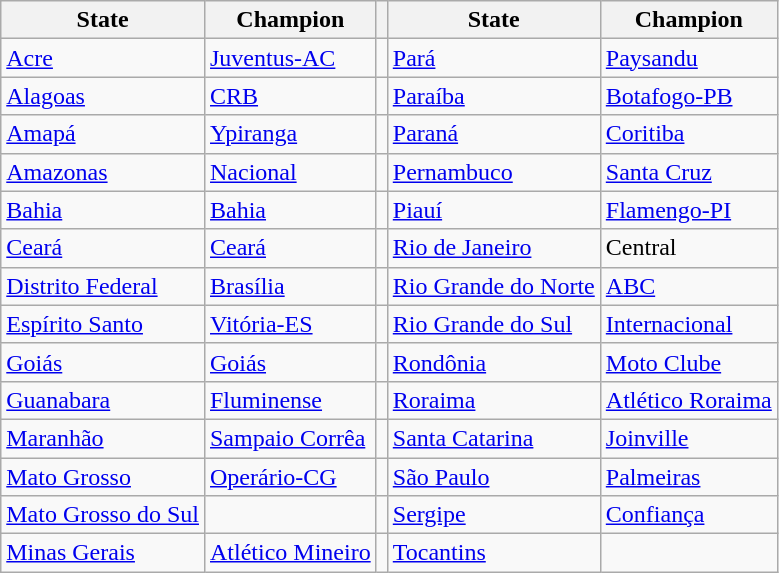<table class="wikitable">
<tr>
<th>State</th>
<th>Champion</th>
<th></th>
<th>State</th>
<th>Champion</th>
</tr>
<tr>
<td><a href='#'>Acre</a></td>
<td><a href='#'>Juventus-AC</a></td>
<td></td>
<td><a href='#'>Pará</a></td>
<td><a href='#'>Paysandu</a></td>
</tr>
<tr>
<td><a href='#'>Alagoas</a></td>
<td><a href='#'>CRB</a></td>
<td></td>
<td><a href='#'>Paraíba</a></td>
<td><a href='#'>Botafogo-PB</a></td>
</tr>
<tr>
<td><a href='#'>Amapá</a></td>
<td><a href='#'>Ypiranga</a></td>
<td></td>
<td><a href='#'>Paraná</a></td>
<td><a href='#'>Coritiba</a></td>
</tr>
<tr>
<td><a href='#'>Amazonas</a></td>
<td><a href='#'>Nacional</a></td>
<td></td>
<td><a href='#'>Pernambuco</a></td>
<td><a href='#'>Santa Cruz</a></td>
</tr>
<tr>
<td><a href='#'>Bahia</a></td>
<td><a href='#'>Bahia</a></td>
<td></td>
<td><a href='#'>Piauí</a></td>
<td><a href='#'>Flamengo-PI</a></td>
</tr>
<tr>
<td><a href='#'>Ceará</a></td>
<td><a href='#'>Ceará</a></td>
<td></td>
<td><a href='#'>Rio de Janeiro</a></td>
<td>Central</td>
</tr>
<tr>
<td><a href='#'>Distrito Federal</a></td>
<td><a href='#'>Brasília</a></td>
<td></td>
<td><a href='#'>Rio Grande do Norte</a></td>
<td><a href='#'>ABC</a></td>
</tr>
<tr>
<td><a href='#'>Espírito Santo</a></td>
<td><a href='#'>Vitória-ES</a></td>
<td></td>
<td><a href='#'>Rio Grande do Sul</a></td>
<td><a href='#'>Internacional</a></td>
</tr>
<tr>
<td><a href='#'>Goiás</a></td>
<td><a href='#'>Goiás</a></td>
<td></td>
<td><a href='#'>Rondônia</a></td>
<td><a href='#'>Moto Clube</a></td>
</tr>
<tr>
<td><a href='#'>Guanabara</a></td>
<td><a href='#'>Fluminense</a></td>
<td></td>
<td><a href='#'>Roraima</a></td>
<td><a href='#'>Atlético Roraima</a></td>
</tr>
<tr>
<td><a href='#'>Maranhão</a></td>
<td><a href='#'>Sampaio Corrêa</a></td>
<td></td>
<td><a href='#'>Santa Catarina</a></td>
<td><a href='#'>Joinville</a></td>
</tr>
<tr>
<td><a href='#'>Mato Grosso</a></td>
<td><a href='#'>Operário-CG</a></td>
<td></td>
<td><a href='#'>São Paulo</a></td>
<td><a href='#'>Palmeiras</a></td>
</tr>
<tr>
<td><a href='#'>Mato Grosso do Sul</a></td>
<td></td>
<td></td>
<td><a href='#'>Sergipe</a></td>
<td><a href='#'>Confiança</a></td>
</tr>
<tr>
<td><a href='#'>Minas Gerais</a></td>
<td><a href='#'>Atlético Mineiro</a></td>
<td></td>
<td><a href='#'>Tocantins</a></td>
<td></td>
</tr>
</table>
